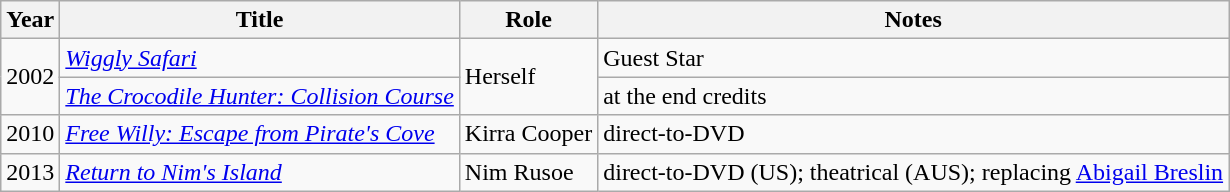<table class="wikitable">
<tr>
<th>Year</th>
<th>Title</th>
<th>Role</th>
<th>Notes</th>
</tr>
<tr>
<td rowspan="2">2002</td>
<td><em><a href='#'>Wiggly Safari</a></em></td>
<td rowspan="2">Herself</td>
<td>Guest Star</td>
</tr>
<tr>
<td><em><a href='#'>The Crocodile Hunter: Collision Course</a></em></td>
<td>at the end credits</td>
</tr>
<tr>
<td>2010</td>
<td><em><a href='#'>Free Willy: Escape from Pirate's Cove</a></em></td>
<td>Kirra Cooper</td>
<td>direct-to-DVD</td>
</tr>
<tr>
<td>2013</td>
<td><em><a href='#'>Return to Nim's Island</a></em></td>
<td>Nim Rusoe</td>
<td>direct-to-DVD (US); theatrical (AUS); replacing <a href='#'>Abigail Breslin</a></td>
</tr>
</table>
